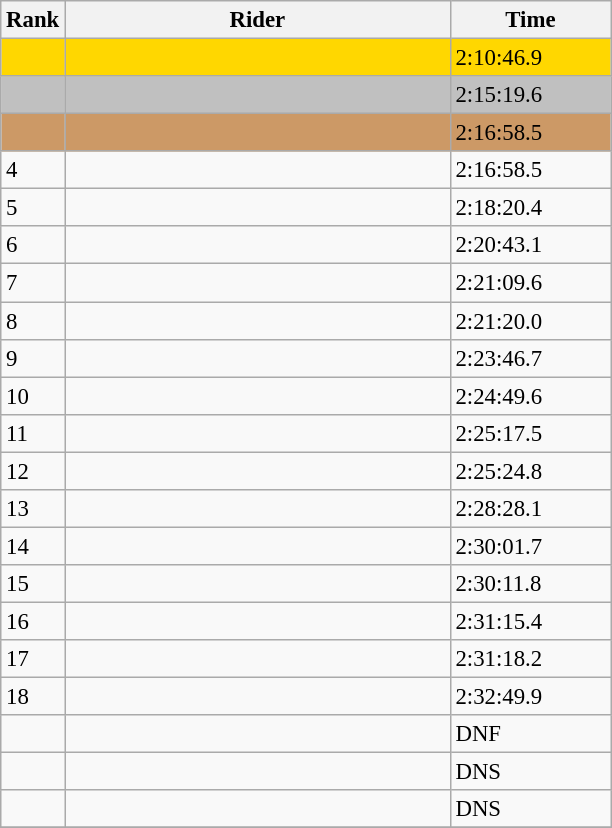<table class="wikitable" style="font-size:95%" style="width:35em;" style="text-align:center">
<tr>
<th>Rank</th>
<th width=250>Rider</th>
<th width=100>Time</th>
</tr>
<tr bgcolor=gold>
<td></td>
<td align=left></td>
<td>2:10:46.9</td>
</tr>
<tr bgcolor=silver>
<td></td>
<td align=left></td>
<td>2:15:19.6</td>
</tr>
<tr bgcolor=cc9966>
<td></td>
<td align=left></td>
<td>2:16:58.5</td>
</tr>
<tr>
<td>4</td>
<td align=left></td>
<td>2:16:58.5</td>
</tr>
<tr>
<td>5</td>
<td align=left></td>
<td>2:18:20.4</td>
</tr>
<tr>
<td>6</td>
<td align=left></td>
<td>2:20:43.1</td>
</tr>
<tr>
<td>7</td>
<td align=left></td>
<td>2:21:09.6</td>
</tr>
<tr>
<td>8</td>
<td align=left></td>
<td>2:21:20.0</td>
</tr>
<tr>
<td>9</td>
<td align=left></td>
<td>2:23:46.7</td>
</tr>
<tr>
<td>10</td>
<td align=left></td>
<td>2:24:49.6</td>
</tr>
<tr>
<td>11</td>
<td align=left></td>
<td>2:25:17.5</td>
</tr>
<tr>
<td>12</td>
<td align=left></td>
<td>2:25:24.8</td>
</tr>
<tr>
<td>13</td>
<td align=left></td>
<td>2:28:28.1</td>
</tr>
<tr>
<td>14</td>
<td align=left></td>
<td>2:30:01.7</td>
</tr>
<tr>
<td>15</td>
<td align=left></td>
<td>2:30:11.8</td>
</tr>
<tr>
<td>16</td>
<td align=left></td>
<td>2:31:15.4</td>
</tr>
<tr>
<td>17</td>
<td align=left></td>
<td>2:31:18.2</td>
</tr>
<tr>
<td>18</td>
<td align=left></td>
<td>2:32:49.9</td>
</tr>
<tr>
<td></td>
<td align=left></td>
<td>DNF</td>
</tr>
<tr>
<td></td>
<td align=left></td>
<td>DNS</td>
</tr>
<tr>
<td></td>
<td align=left></td>
<td>DNS</td>
</tr>
<tr>
</tr>
</table>
